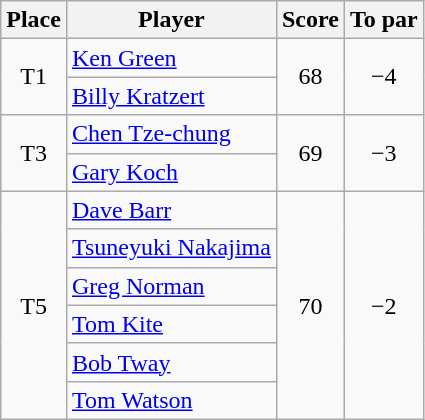<table class="wikitable">
<tr>
<th>Place</th>
<th>Player</th>
<th>Score</th>
<th>To par</th>
</tr>
<tr>
<td rowspan="2" style="text-align:center;">T1</td>
<td> <a href='#'>Ken Green</a></td>
<td rowspan="2" style="text-align:center;">68</td>
<td rowspan="2" style="text-align:center;">−4</td>
</tr>
<tr>
<td> <a href='#'>Billy Kratzert</a></td>
</tr>
<tr>
<td rowspan="2" style="text-align:center;">T3</td>
<td> <a href='#'>Chen Tze-chung</a></td>
<td rowspan="2" style="text-align:center;">69</td>
<td rowspan="2" style="text-align:center;">−3</td>
</tr>
<tr>
<td> <a href='#'>Gary Koch</a></td>
</tr>
<tr>
<td rowspan="6" style="text-align:center;">T5</td>
<td> <a href='#'>Dave Barr</a></td>
<td rowspan="6" style="text-align:center;">70</td>
<td rowspan="6" style="text-align:center;">−2</td>
</tr>
<tr>
<td> <a href='#'>Tsuneyuki Nakajima</a></td>
</tr>
<tr>
<td> <a href='#'>Greg Norman</a></td>
</tr>
<tr>
<td> <a href='#'>Tom Kite</a></td>
</tr>
<tr>
<td> <a href='#'>Bob Tway</a></td>
</tr>
<tr>
<td> <a href='#'>Tom Watson</a></td>
</tr>
</table>
